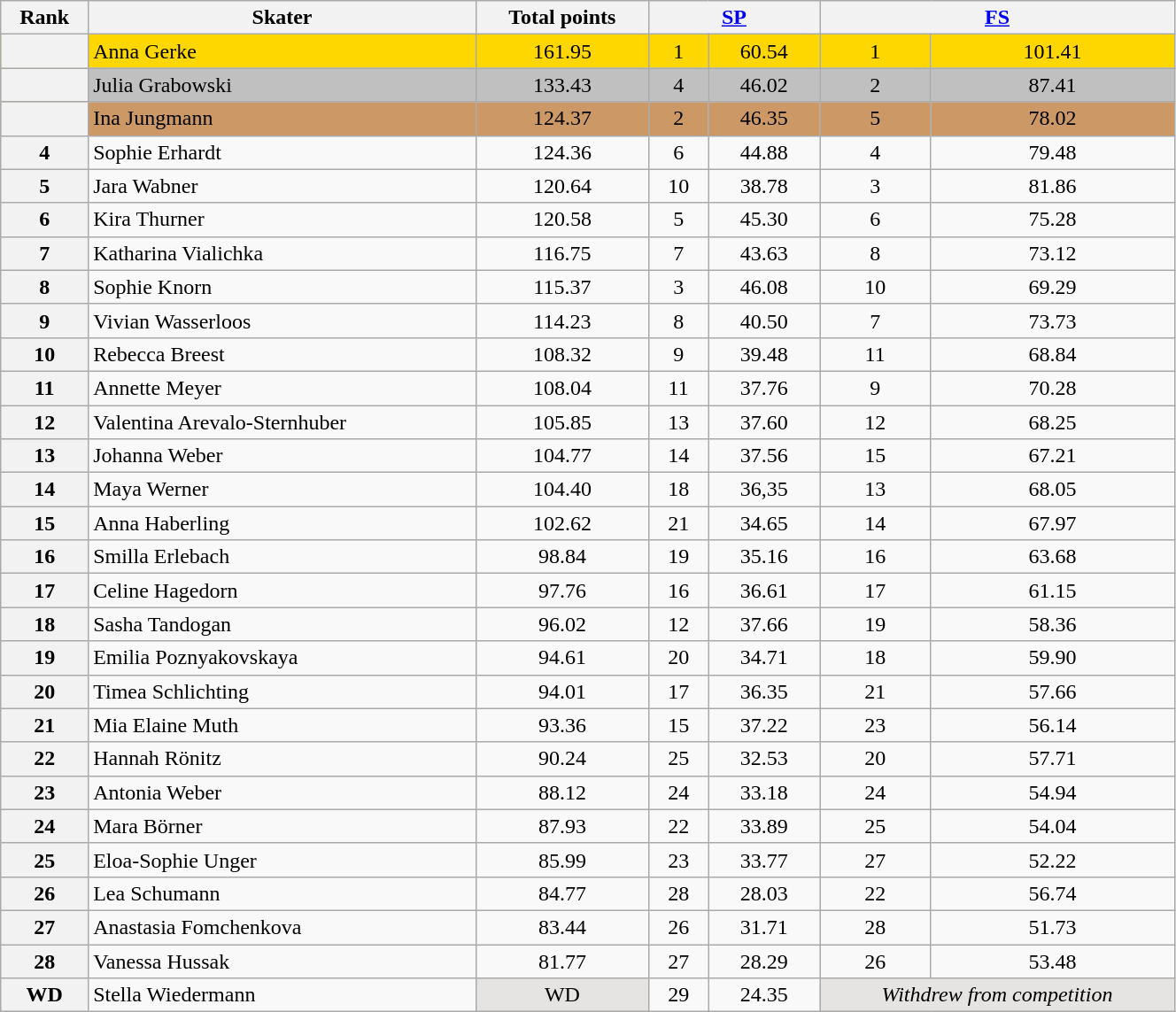<table class="wikitable sortable" style="text-align:center;" width="70%">
<tr>
<th scope="col">Rank</th>
<th scope="col">Skater</th>
<th scope="col">Total points</th>
<th scope="col" colspan="2" width="80px"><a href='#'>SP</a></th>
<th scope="col" colspan="2" width="80px"><a href='#'>FS</a></th>
</tr>
<tr bgcolor="gold">
<th scope="row"></th>
<td align="left">Anna Gerke</td>
<td>161.95</td>
<td>1</td>
<td>60.54</td>
<td>1</td>
<td>101.41</td>
</tr>
<tr bgcolor="silver">
<th scope="row"></th>
<td align="left">Julia Grabowski</td>
<td>133.43</td>
<td>4</td>
<td>46.02</td>
<td>2</td>
<td>87.41</td>
</tr>
<tr bgcolor="cc9966">
<th scope="row"></th>
<td align="left">Ina Jungmann</td>
<td>124.37</td>
<td>2</td>
<td>46.35</td>
<td>5</td>
<td>78.02</td>
</tr>
<tr>
<th scope="row">4</th>
<td align="left">Sophie Erhardt</td>
<td>124.36</td>
<td>6</td>
<td>44.88</td>
<td>4</td>
<td>79.48</td>
</tr>
<tr>
<th scope="row">5</th>
<td align="left">Jara Wabner</td>
<td>120.64</td>
<td>10</td>
<td>38.78</td>
<td>3</td>
<td>81.86</td>
</tr>
<tr>
<th scope="row">6</th>
<td align="left">Kira Thurner</td>
<td>120.58</td>
<td>5</td>
<td>45.30</td>
<td>6</td>
<td>75.28</td>
</tr>
<tr>
<th scope="row">7</th>
<td align="left">Katharina Vialichka</td>
<td>116.75</td>
<td>7</td>
<td>43.63</td>
<td>8</td>
<td>73.12</td>
</tr>
<tr>
<th scope="row">8</th>
<td align="left">Sophie Knorn</td>
<td>115.37</td>
<td>3</td>
<td>46.08</td>
<td>10</td>
<td>69.29</td>
</tr>
<tr>
<th scope="row">9</th>
<td align="left">Vivian Wasserloos</td>
<td>114.23</td>
<td>8</td>
<td>40.50</td>
<td>7</td>
<td>73.73</td>
</tr>
<tr>
<th scope="row">10</th>
<td align="left">Rebecca Breest</td>
<td>108.32</td>
<td>9</td>
<td>39.48</td>
<td>11</td>
<td>68.84</td>
</tr>
<tr>
<th scope="row">11</th>
<td align="left">Annette Meyer</td>
<td>108.04</td>
<td>11</td>
<td>37.76</td>
<td>9</td>
<td>70.28</td>
</tr>
<tr>
<th scope="row">12</th>
<td align="left">Valentina Arevalo-Sternhuber</td>
<td>105.85</td>
<td>13</td>
<td>37.60</td>
<td>12</td>
<td>68.25</td>
</tr>
<tr>
<th scope="row">13</th>
<td align="left">Johanna Weber</td>
<td>104.77</td>
<td>14</td>
<td>37.56</td>
<td>15</td>
<td>67.21</td>
</tr>
<tr>
<th scope="row">14</th>
<td align="left">Maya Werner</td>
<td>104.40</td>
<td>18</td>
<td>36,35</td>
<td>13</td>
<td>68.05</td>
</tr>
<tr>
<th scope="row">15</th>
<td align="left">Anna Haberling</td>
<td>102.62</td>
<td>21</td>
<td>34.65</td>
<td>14</td>
<td>67.97</td>
</tr>
<tr>
<th scope="row">16</th>
<td align="left">Smilla Erlebach</td>
<td>98.84</td>
<td>19</td>
<td>35.16</td>
<td>16</td>
<td>63.68</td>
</tr>
<tr>
<th scope="row">17</th>
<td align="left">Celine Hagedorn</td>
<td>97.76</td>
<td>16</td>
<td>36.61</td>
<td>17</td>
<td>61.15</td>
</tr>
<tr>
<th scope="row">18</th>
<td align="left">Sasha Tandogan</td>
<td>96.02</td>
<td>12</td>
<td>37.66</td>
<td>19</td>
<td>58.36</td>
</tr>
<tr>
<th scope="row">19</th>
<td align="left">Emilia Poznyakovskaya</td>
<td>94.61</td>
<td>20</td>
<td>34.71</td>
<td>18</td>
<td>59.90</td>
</tr>
<tr>
<th scope="row">20</th>
<td align="left">Timea Schlichting</td>
<td>94.01</td>
<td>17</td>
<td>36.35</td>
<td>21</td>
<td>57.66</td>
</tr>
<tr>
<th scope="row">21</th>
<td align="left">Mia Elaine Muth</td>
<td>93.36</td>
<td>15</td>
<td>37.22</td>
<td>23</td>
<td>56.14</td>
</tr>
<tr>
<th scope="row">22</th>
<td align="left">Hannah Rönitz</td>
<td>90.24</td>
<td>25</td>
<td>32.53</td>
<td>20</td>
<td>57.71</td>
</tr>
<tr>
<th scope="row">23</th>
<td align="left">Antonia Weber</td>
<td>88.12</td>
<td>24</td>
<td>33.18</td>
<td>24</td>
<td>54.94</td>
</tr>
<tr>
<th scope="row">24</th>
<td align="left">Mara Börner</td>
<td>87.93</td>
<td>22</td>
<td>33.89</td>
<td>25</td>
<td>54.04</td>
</tr>
<tr>
<th scope="row">25</th>
<td align="left">Eloa-Sophie Unger</td>
<td>85.99</td>
<td>23</td>
<td>33.77</td>
<td>27</td>
<td>52.22</td>
</tr>
<tr>
<th scope="row">26</th>
<td align="left">Lea Schumann</td>
<td>84.77</td>
<td>28</td>
<td>28.03</td>
<td>22</td>
<td>56.74</td>
</tr>
<tr>
<th scope="row">27</th>
<td align="left">Anastasia Fomchenkova</td>
<td>83.44</td>
<td>26</td>
<td>31.71</td>
<td>28</td>
<td>51.73</td>
</tr>
<tr>
<th scope="row">28</th>
<td align="left">Vanessa Hussak</td>
<td>81.77</td>
<td>27</td>
<td>28.29</td>
<td>26</td>
<td>53.48</td>
</tr>
<tr>
<th scope="row">WD</th>
<td align="left">Stella Wiedermann</td>
<td bgcolor="e5e4e2" align="center">WD</td>
<td>29</td>
<td>24.35</td>
<td colspan="2" bgcolor="e5e4e2" align="center"><em>Withdrew from competition</em></td>
</tr>
</table>
